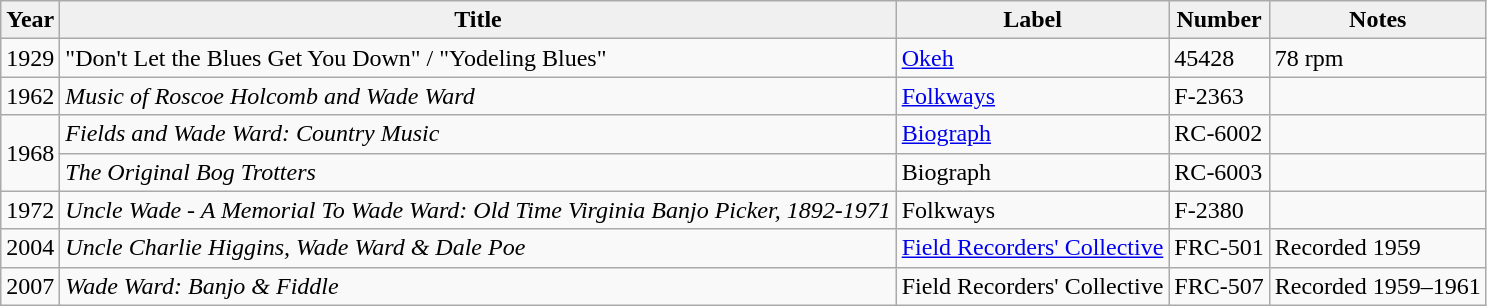<table class="wikitable">
<tr style="text-align:center; background:#f0f0f0;">
<td><strong>Year</strong></td>
<td><strong>Title</strong></td>
<td><strong>Label</strong></td>
<td><strong>Number</strong></td>
<td><strong>Notes</strong></td>
</tr>
<tr>
<td>1929</td>
<td>"Don't Let the Blues Get You Down" / "Yodeling Blues"</td>
<td><a href='#'>Okeh</a></td>
<td>45428</td>
<td>78 rpm</td>
</tr>
<tr>
<td>1962</td>
<td><em>Music of Roscoe Holcomb and Wade Ward</em></td>
<td><a href='#'>Folkways</a></td>
<td>F-2363</td>
<td></td>
</tr>
<tr>
<td rowspan="2">1968</td>
<td><em>Fields and Wade Ward: Country Music</em></td>
<td><a href='#'>Biograph</a></td>
<td>RC-6002</td>
<td></td>
</tr>
<tr>
<td><em>The Original Bog Trotters</em></td>
<td>Biograph</td>
<td>RC-6003</td>
<td></td>
</tr>
<tr>
<td>1972</td>
<td><em>Uncle Wade - A Memorial To Wade Ward: Old Time Virginia Banjo Picker, 1892-1971</em></td>
<td>Folkways</td>
<td>F-2380</td>
<td></td>
</tr>
<tr>
<td>2004</td>
<td><em>Uncle Charlie Higgins, Wade Ward & Dale Poe </em></td>
<td><a href='#'>Field Recorders' Collective</a></td>
<td>FRC-501</td>
<td>Recorded 1959</td>
</tr>
<tr>
<td>2007</td>
<td><em>Wade Ward: Banjo & Fiddle</em></td>
<td>Field Recorders' Collective</td>
<td>FRC-507</td>
<td>Recorded 1959–1961</td>
</tr>
</table>
